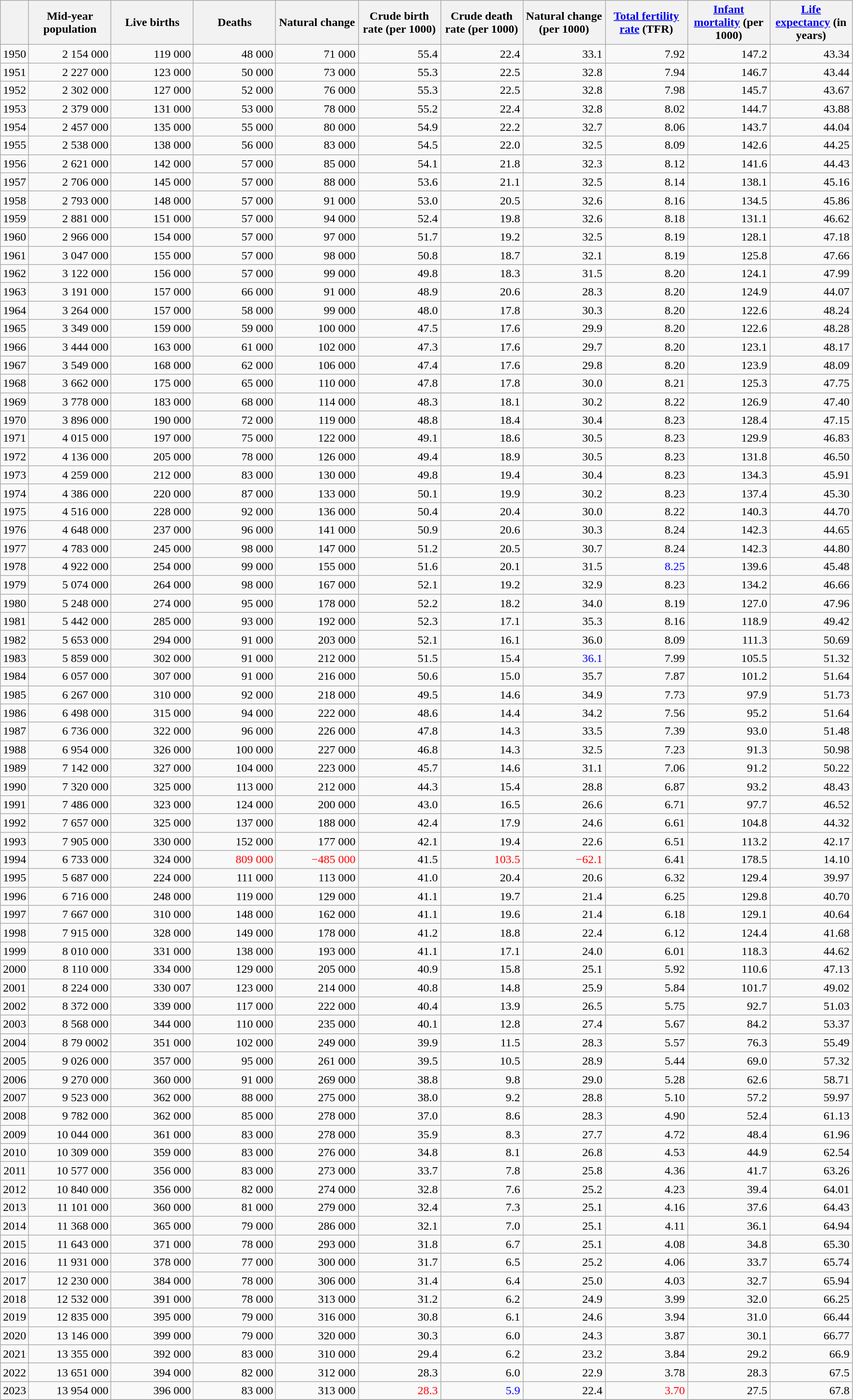<table class="wikitable sortable" style="text-align:right">
<tr>
<th></th>
<th style="width:80pt;">Mid-year population</th>
<th style="width:80pt;">Live births</th>
<th style="width:80pt;">Deaths</th>
<th style="width:80pt;">Natural change</th>
<th style="width:80pt;">Crude birth rate (per 1000)</th>
<th style="width:80pt;">Crude death rate (per 1000)</th>
<th style="width:80pt;">Natural change (per 1000)</th>
<th style="width:80pt;"><a href='#'>Total fertility rate</a> (TFR)</th>
<th style="width:80pt;"><a href='#'>Infant mortality</a> (per 1000)</th>
<th style="width:80pt;"><a href='#'>Life expectancy</a> (in years)</th>
</tr>
<tr>
<td>1950</td>
<td>2 154 000</td>
<td>   119 000</td>
<td>   48 000</td>
<td>   71 000</td>
<td>55.4</td>
<td>22.4</td>
<td>33.1</td>
<td>7.92</td>
<td>147.2</td>
<td>43.34</td>
</tr>
<tr>
<td>1951</td>
<td>  2 227 000</td>
<td>  123 000</td>
<td>  50 000</td>
<td>  73 000</td>
<td>55.3</td>
<td>22.5</td>
<td>32.8</td>
<td>7.94</td>
<td>146.7</td>
<td>43.44</td>
</tr>
<tr>
<td>1952</td>
<td>  2 302 000</td>
<td>  127 000</td>
<td>  52 000</td>
<td>  76 000</td>
<td>55.3</td>
<td>22.5</td>
<td>32.8</td>
<td>7.98</td>
<td>145.7</td>
<td>43.67</td>
</tr>
<tr>
<td>1953</td>
<td>  2 379 000</td>
<td>  131 000</td>
<td>  53 000</td>
<td>  78 000</td>
<td>55.2</td>
<td>22.4</td>
<td>32.8</td>
<td>8.02</td>
<td>144.7</td>
<td>43.88</td>
</tr>
<tr>
<td>1954</td>
<td>  2 457 000</td>
<td>  135 000</td>
<td>  55 000</td>
<td>  80 000</td>
<td>54.9</td>
<td>22.2</td>
<td>32.7</td>
<td>8.06</td>
<td>143.7</td>
<td>44.04</td>
</tr>
<tr>
<td>1955</td>
<td>  2 538 000</td>
<td>  138 000</td>
<td>  56 000</td>
<td>  83 000</td>
<td>54.5</td>
<td>22.0</td>
<td>32.5</td>
<td>8.09</td>
<td>142.6</td>
<td>44.25</td>
</tr>
<tr>
<td>1956</td>
<td>  2 621 000</td>
<td>  142 000</td>
<td>  57 000</td>
<td>  85 000</td>
<td>54.1</td>
<td>21.8</td>
<td>32.3</td>
<td>8.12</td>
<td>141.6</td>
<td>44.43</td>
</tr>
<tr>
<td>1957</td>
<td>  2 706 000</td>
<td>  145 000</td>
<td>  57 000</td>
<td>  88 000</td>
<td>53.6</td>
<td>21.1</td>
<td>32.5</td>
<td>8.14</td>
<td>138.1</td>
<td>45.16</td>
</tr>
<tr>
<td>1958</td>
<td>  2 793 000</td>
<td>  148 000</td>
<td>  57 000</td>
<td>  91 000</td>
<td>53.0</td>
<td>20.5</td>
<td>32.6</td>
<td>8.16</td>
<td>134.5</td>
<td>45.86</td>
</tr>
<tr>
<td>1959</td>
<td>  2 881 000</td>
<td>  151 000</td>
<td>  57 000</td>
<td>  94 000</td>
<td>52.4</td>
<td>19.8</td>
<td>32.6</td>
<td>8.18</td>
<td>131.1</td>
<td>46.62</td>
</tr>
<tr>
<td>1960</td>
<td>  2 966 000</td>
<td>  154 000</td>
<td>  57 000</td>
<td>  97 000</td>
<td>51.7</td>
<td>19.2</td>
<td>32.5</td>
<td>8.19</td>
<td>128.1</td>
<td>47.18</td>
</tr>
<tr>
<td>1961</td>
<td>  3 047 000</td>
<td>  155 000</td>
<td>  57 000</td>
<td>  98 000</td>
<td>50.8</td>
<td>18.7</td>
<td>32.1</td>
<td>8.19</td>
<td>125.8</td>
<td>47.66</td>
</tr>
<tr>
<td>1962</td>
<td>  3 122 000</td>
<td>  156 000</td>
<td>  57 000</td>
<td>  99 000</td>
<td>49.8</td>
<td>18.3</td>
<td>31.5</td>
<td>8.20</td>
<td>124.1</td>
<td>47.99</td>
</tr>
<tr>
<td>1963</td>
<td>  3 191 000</td>
<td>  157 000</td>
<td>  66 000</td>
<td>  91 000</td>
<td>48.9</td>
<td>20.6</td>
<td>28.3</td>
<td>8.20</td>
<td>124.9</td>
<td>44.07</td>
</tr>
<tr>
<td>1964</td>
<td>  3 264 000</td>
<td>  157 000</td>
<td>  58 000</td>
<td>  99 000</td>
<td>48.0</td>
<td>17.8</td>
<td>30.3</td>
<td>8.20</td>
<td>122.6</td>
<td>48.24</td>
</tr>
<tr>
<td>1965</td>
<td>  3 349 000</td>
<td>  159 000</td>
<td>  59 000</td>
<td>  100 000</td>
<td>47.5</td>
<td>17.6</td>
<td>29.9</td>
<td>8.20</td>
<td>122.6</td>
<td>48.28</td>
</tr>
<tr>
<td>1966</td>
<td>  3 444 000</td>
<td>  163 000</td>
<td>  61 000</td>
<td>  102 000</td>
<td>47.3</td>
<td>17.6</td>
<td>29.7</td>
<td>8.20</td>
<td>123.1</td>
<td>48.17</td>
</tr>
<tr>
<td>1967</td>
<td>  3 549 000</td>
<td>  168 000</td>
<td>  62 000</td>
<td>  106 000</td>
<td>47.4</td>
<td>17.6</td>
<td>29.8</td>
<td>8.20</td>
<td>123.9</td>
<td>48.09</td>
</tr>
<tr>
<td>1968</td>
<td>  3 662 000</td>
<td>  175 000</td>
<td>  65 000</td>
<td>  110 000</td>
<td>47.8</td>
<td>17.8</td>
<td>30.0</td>
<td>8.21</td>
<td>125.3</td>
<td>47.75</td>
</tr>
<tr>
<td>1969</td>
<td>  3 778 000</td>
<td>  183 000</td>
<td>  68 000</td>
<td>  114 000</td>
<td>48.3</td>
<td>18.1</td>
<td>30.2</td>
<td>8.22</td>
<td>126.9</td>
<td>47.40</td>
</tr>
<tr>
<td>1970</td>
<td>  3 896 000</td>
<td>190 000</td>
<td>  72 000</td>
<td>  119 000</td>
<td>48.8</td>
<td>18.4</td>
<td>30.4</td>
<td>8.23</td>
<td>128.4</td>
<td>47.15</td>
</tr>
<tr>
<td>1971</td>
<td>  4 015 000</td>
<td>  197 000</td>
<td>  75 000</td>
<td>  122 000</td>
<td>49.1</td>
<td>18.6</td>
<td>30.5</td>
<td>8.23</td>
<td>129.9</td>
<td>46.83</td>
</tr>
<tr>
<td>1972</td>
<td>  4 136 000</td>
<td>  205 000</td>
<td>  78 000</td>
<td>  126 000</td>
<td>49.4</td>
<td>18.9</td>
<td>30.5</td>
<td>8.23</td>
<td>131.8</td>
<td>46.50</td>
</tr>
<tr>
<td>1973</td>
<td>  4 259 000</td>
<td>  212 000</td>
<td>  83 000</td>
<td>  130 000</td>
<td>49.8</td>
<td>19.4</td>
<td>30.4</td>
<td>8.23</td>
<td>134.3</td>
<td>45.91</td>
</tr>
<tr>
<td>1974</td>
<td>  4 386 000</td>
<td>  220 000</td>
<td>  87 000</td>
<td>  133 000</td>
<td>50.1</td>
<td>19.9</td>
<td>30.2</td>
<td>8.23</td>
<td>137.4</td>
<td>45.30</td>
</tr>
<tr>
<td>1975</td>
<td>  4 516 000</td>
<td>  228 000</td>
<td>  92 000</td>
<td>  136 000</td>
<td>50.4</td>
<td>20.4</td>
<td>30.0</td>
<td>8.22</td>
<td>140.3</td>
<td>44.70</td>
</tr>
<tr>
<td>1976</td>
<td>  4 648 000</td>
<td>  237 000</td>
<td>  96 000</td>
<td>  141 000</td>
<td>50.9</td>
<td>20.6</td>
<td>30.3</td>
<td>8.24</td>
<td>142.3</td>
<td>44.65</td>
</tr>
<tr>
<td>1977</td>
<td>  4 783 000</td>
<td>  245 000</td>
<td>  98 000</td>
<td>  147 000</td>
<td>51.2</td>
<td>20.5</td>
<td>30.7</td>
<td>8.24</td>
<td>142.3</td>
<td>44.80</td>
</tr>
<tr>
<td>1978</td>
<td>  4 922 000</td>
<td>  254 000</td>
<td>  99 000</td>
<td>  155 000</td>
<td>51.6</td>
<td>20.1</td>
<td>31.5</td>
<td style="color:blue">8.25</td>
<td>139.6</td>
<td>45.48</td>
</tr>
<tr>
<td>1979</td>
<td>  5 074 000</td>
<td>  264 000</td>
<td>  98 000</td>
<td>  167 000</td>
<td>52.1</td>
<td>19.2</td>
<td>32.9</td>
<td>8.23</td>
<td>134.2</td>
<td>46.66</td>
</tr>
<tr>
<td>1980</td>
<td>  5 248 000</td>
<td>  274 000</td>
<td>  95 000</td>
<td>  178 000</td>
<td>52.2</td>
<td>18.2</td>
<td>34.0</td>
<td>8.19</td>
<td>127.0</td>
<td>47.96</td>
</tr>
<tr>
<td>1981</td>
<td>  5 442 000</td>
<td>  285 000</td>
<td>  93 000</td>
<td>  192 000</td>
<td>52.3</td>
<td>17.1</td>
<td>35.3</td>
<td>8.16</td>
<td>118.9</td>
<td>49.42</td>
</tr>
<tr>
<td>1982</td>
<td>  5 653 000</td>
<td>  294 000</td>
<td>  91 000</td>
<td>  203 000</td>
<td>52.1</td>
<td>16.1</td>
<td>36.0</td>
<td>8.09</td>
<td>111.3</td>
<td>50.69</td>
</tr>
<tr>
<td>1983</td>
<td>  5 859 000</td>
<td>  302 000</td>
<td>  91 000</td>
<td>  212 000</td>
<td>51.5</td>
<td>15.4</td>
<td style="color:blue">36.1</td>
<td>7.99</td>
<td>105.5</td>
<td>51.32</td>
</tr>
<tr>
<td>1984</td>
<td>  6 057 000</td>
<td>  307 000</td>
<td>  91 000</td>
<td>  216 000</td>
<td>50.6</td>
<td>15.0</td>
<td>35.7</td>
<td>7.87</td>
<td>101.2</td>
<td>51.64</td>
</tr>
<tr>
<td>1985</td>
<td>  6 267 000</td>
<td>  310 000</td>
<td>  92 000</td>
<td>  218 000</td>
<td>49.5</td>
<td>14.6</td>
<td>34.9</td>
<td>7.73</td>
<td>97.9</td>
<td>51.73</td>
</tr>
<tr>
<td>1986</td>
<td>  6 498 000</td>
<td>  315 000</td>
<td>  94 000</td>
<td>  222 000</td>
<td>48.6</td>
<td>14.4</td>
<td>34.2</td>
<td>7.56</td>
<td>95.2</td>
<td>51.64</td>
</tr>
<tr>
<td>1987</td>
<td>  6 736 000</td>
<td>  322 000</td>
<td>  96 000</td>
<td>  226 000</td>
<td>47.8</td>
<td>14.3</td>
<td>33.5</td>
<td>7.39</td>
<td>93.0</td>
<td>51.48</td>
</tr>
<tr>
<td>1988</td>
<td>  6 954 000</td>
<td>  326 000</td>
<td>  100 000</td>
<td>  227 000</td>
<td>46.8</td>
<td>14.3</td>
<td>32.5</td>
<td>7.23</td>
<td>91.3</td>
<td>50.98</td>
</tr>
<tr>
<td>1989</td>
<td>  7 142 000</td>
<td>  327 000</td>
<td>  104 000</td>
<td>  223 000</td>
<td>45.7</td>
<td>14.6</td>
<td>31.1</td>
<td>7.06</td>
<td>91.2</td>
<td>50.22</td>
</tr>
<tr>
<td>1990</td>
<td>  7 320 000</td>
<td>  325 000</td>
<td>  113 000</td>
<td>  212 000</td>
<td>44.3</td>
<td>15.4</td>
<td>28.8</td>
<td>6.87</td>
<td>93.2</td>
<td>48.43</td>
</tr>
<tr>
<td>1991</td>
<td>  7 486 000</td>
<td>  323 000</td>
<td>  124 000</td>
<td>  200 000</td>
<td>43.0</td>
<td>16.5</td>
<td>26.6</td>
<td>6.71</td>
<td>97.7</td>
<td>46.52</td>
</tr>
<tr>
<td>1992</td>
<td>  7 657 000</td>
<td>  325 000</td>
<td>  137 000</td>
<td>  188 000</td>
<td>42.4</td>
<td>17.9</td>
<td>24.6</td>
<td>6.61</td>
<td>104.8</td>
<td>44.32</td>
</tr>
<tr>
<td>1993</td>
<td>  7 905 000</td>
<td>  330 000</td>
<td>  152 000</td>
<td>  177 000</td>
<td>42.1</td>
<td>19.4</td>
<td>22.6</td>
<td>6.51</td>
<td>113.2</td>
<td>42.17</td>
</tr>
<tr>
<td>1994</td>
<td>  6 733 000</td>
<td>  324 000</td>
<td style="color:red">  809 000</td>
<td style="color: red">−485 000</td>
<td>41.5</td>
<td style="color:red">103.5</td>
<td style="color: red">−62.1</td>
<td>6.41</td>
<td>178.5</td>
<td>14.10</td>
</tr>
<tr>
<td>1995</td>
<td>  5 687 000</td>
<td>  224 000</td>
<td>  111 000</td>
<td>  113 000</td>
<td>41.0</td>
<td>20.4</td>
<td>20.6</td>
<td>6.32</td>
<td>129.4</td>
<td>39.97</td>
</tr>
<tr>
<td>1996</td>
<td>  6 716 000</td>
<td>  248 000</td>
<td>  119 000</td>
<td>  129 000</td>
<td>41.1</td>
<td>19.7</td>
<td>21.4</td>
<td>6.25</td>
<td>129.8</td>
<td>40.70</td>
</tr>
<tr>
<td>1997</td>
<td>  7 667 000</td>
<td>  310 000</td>
<td>  148 000</td>
<td>  162 000</td>
<td>41.1</td>
<td>19.6</td>
<td>21.4</td>
<td>6.18</td>
<td>129.1</td>
<td>40.64</td>
</tr>
<tr>
<td>1998</td>
<td>  7 915 000</td>
<td>  328 000</td>
<td>  149 000</td>
<td>  178 000</td>
<td>41.2</td>
<td>18.8</td>
<td>22.4</td>
<td>6.12</td>
<td>124.4</td>
<td>41.68</td>
</tr>
<tr>
<td>1999</td>
<td>  8 010 000</td>
<td>  331 000</td>
<td>  138 000</td>
<td>  193 000</td>
<td>41.1</td>
<td>17.1</td>
<td>24.0</td>
<td>6.01</td>
<td>118.3</td>
<td>44.62</td>
</tr>
<tr>
<td>2000</td>
<td>  8 110 000</td>
<td>  334 000</td>
<td>  129 000</td>
<td>  205 000</td>
<td>40.9</td>
<td>15.8</td>
<td>25.1</td>
<td>5.92</td>
<td>110.6</td>
<td>47.13</td>
</tr>
<tr>
<td>2001</td>
<td>  8 224 000</td>
<td>  330 007</td>
<td>  123 000</td>
<td>  214 000</td>
<td>40.8</td>
<td>14.8</td>
<td>25.9</td>
<td>5.84</td>
<td>101.7</td>
<td>49.02</td>
</tr>
<tr>
<td>2002</td>
<td>  8 372 000</td>
<td>  339 000</td>
<td>  117 000</td>
<td>  222 000</td>
<td>40.4</td>
<td>13.9</td>
<td>26.5</td>
<td>5.75</td>
<td>92.7</td>
<td>51.03</td>
</tr>
<tr>
<td>2003</td>
<td>  8 568 000</td>
<td>  344 000</td>
<td>  110 000</td>
<td>  235 000</td>
<td>40.1</td>
<td>12.8</td>
<td>27.4</td>
<td>5.67</td>
<td>84.2</td>
<td>53.37</td>
</tr>
<tr>
<td>2004</td>
<td>  8 79 0002</td>
<td>  351 000</td>
<td>  102 000</td>
<td>  249 000</td>
<td>39.9</td>
<td>11.5</td>
<td>28.3</td>
<td>5.57</td>
<td>76.3</td>
<td>55.49</td>
</tr>
<tr>
<td>2005</td>
<td>  9 026 000</td>
<td>  357 000</td>
<td>  95 000</td>
<td>  261 000</td>
<td>39.5</td>
<td>10.5</td>
<td>28.9</td>
<td>5.44</td>
<td>69.0</td>
<td>57.32</td>
</tr>
<tr>
<td>2006</td>
<td>  9 270 000</td>
<td>  360 000</td>
<td>  91 000</td>
<td>  269 000</td>
<td>38.8</td>
<td>9.8</td>
<td>29.0</td>
<td>5.28</td>
<td>62.6</td>
<td>58.71</td>
</tr>
<tr>
<td>2007</td>
<td>  9 523 000</td>
<td>  362 000</td>
<td>  88 000</td>
<td>  275 000</td>
<td>38.0</td>
<td>9.2</td>
<td>28.8</td>
<td>5.10</td>
<td>57.2</td>
<td>59.97</td>
</tr>
<tr>
<td>2008</td>
<td>  9 782 000</td>
<td>  362 000</td>
<td>  85 000</td>
<td>  278 000</td>
<td>37.0</td>
<td>8.6</td>
<td>28.3</td>
<td>4.90</td>
<td>52.4</td>
<td>61.13</td>
</tr>
<tr>
<td>2009</td>
<td>  10 044 000</td>
<td>  361 000</td>
<td>  83 000</td>
<td>  278 000</td>
<td>35.9</td>
<td>8.3</td>
<td>27.7</td>
<td>4.72</td>
<td>48.4</td>
<td>61.96</td>
</tr>
<tr>
<td>2010</td>
<td>  10 309 000</td>
<td>  359 000</td>
<td>  83 000</td>
<td>  276 000</td>
<td>34.8</td>
<td>8.1</td>
<td>26.8</td>
<td>4.53</td>
<td>44.9</td>
<td>62.54</td>
</tr>
<tr>
<td>2011</td>
<td>  10 577 000</td>
<td>  356 000</td>
<td>  83 000</td>
<td>  273 000</td>
<td>33.7</td>
<td>7.8</td>
<td>25.8</td>
<td>4.36</td>
<td>41.7</td>
<td>63.26</td>
</tr>
<tr>
<td>2012</td>
<td>  10 840 000</td>
<td>  356 000</td>
<td>  82 000</td>
<td>  274 000</td>
<td>32.8</td>
<td>7.6</td>
<td>25.2</td>
<td>4.23</td>
<td>39.4</td>
<td>64.01</td>
</tr>
<tr>
<td>2013</td>
<td>  11 101 000</td>
<td>  360 000</td>
<td>  81 000</td>
<td>  279 000</td>
<td>32.4</td>
<td>7.3</td>
<td>25.1</td>
<td>4.16</td>
<td>37.6</td>
<td>64.43</td>
</tr>
<tr>
<td>2014</td>
<td>  11 368 000</td>
<td>  365 000</td>
<td>  79 000</td>
<td>  286 000</td>
<td>32.1</td>
<td>7.0</td>
<td>25.1</td>
<td>4.11</td>
<td>36.1</td>
<td>64.94</td>
</tr>
<tr>
<td>2015</td>
<td>  11 643 000</td>
<td>  371 000</td>
<td>  78 000</td>
<td>  293 000</td>
<td>31.8</td>
<td>6.7</td>
<td>25.1</td>
<td>4.08</td>
<td>34.8</td>
<td>65.30</td>
</tr>
<tr>
<td>2016</td>
<td>  11 931 000</td>
<td>  378 000</td>
<td>  77 000</td>
<td>  300 000</td>
<td>31.7</td>
<td>6.5</td>
<td>25.2</td>
<td>4.06</td>
<td>33.7</td>
<td>65.74</td>
</tr>
<tr>
<td>2017</td>
<td>  12 230 000</td>
<td>  384 000</td>
<td>  78 000</td>
<td>  306 000</td>
<td>31.4</td>
<td>6.4</td>
<td>25.0</td>
<td>4.03</td>
<td>32.7</td>
<td>65.94</td>
</tr>
<tr>
<td>2018</td>
<td>  12 532 000</td>
<td>  391 000</td>
<td>  78 000</td>
<td>  313 000</td>
<td>31.2</td>
<td>6.2</td>
<td>24.9</td>
<td>3.99</td>
<td>32.0</td>
<td>66.25</td>
</tr>
<tr>
<td>2019</td>
<td>  12 835 000</td>
<td>  395 000</td>
<td>  79 000</td>
<td>  316 000</td>
<td>30.8</td>
<td>6.1</td>
<td>24.6</td>
<td>3.94</td>
<td>31.0</td>
<td>66.44</td>
</tr>
<tr>
<td>2020</td>
<td>  13 146 000</td>
<td>  399 000</td>
<td>  79 000</td>
<td>320 000</td>
<td>30.3</td>
<td>6.0</td>
<td>24.3</td>
<td>3.87</td>
<td>30.1</td>
<td>66.77</td>
</tr>
<tr>
<td>2021</td>
<td>  13 355 000</td>
<td>  392 000</td>
<td>  83 000</td>
<td>  310 000</td>
<td>29.4</td>
<td>6.2</td>
<td>23.2</td>
<td>3.84</td>
<td>29.2</td>
<td>66.9</td>
</tr>
<tr>
<td>2022</td>
<td>  13 651 000</td>
<td>  394 000</td>
<td>  82 000</td>
<td>  312 000</td>
<td>28.3</td>
<td>6.0</td>
<td>22.9</td>
<td>3.78</td>
<td>28.3</td>
<td>67.5</td>
</tr>
<tr>
<td>2023</td>
<td>  13 954 000</td>
<td>  396 000</td>
<td>  83 000</td>
<td>  313 000</td>
<td style="color:red">28.3</td>
<td style="color:blue">5.9</td>
<td>22.4</td>
<td style="color:red">3.70</td>
<td>27.5</td>
<td>67.8</td>
</tr>
<tr>
</tr>
</table>
